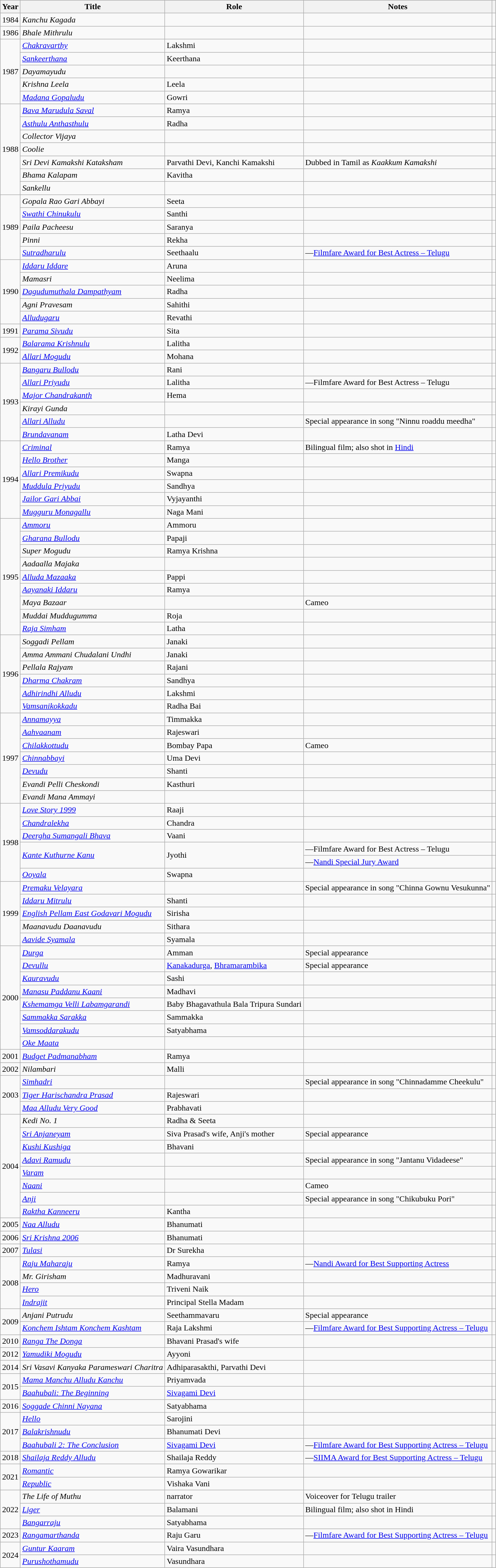<table class="wikitable sortable">
<tr>
<th scope="col">Year</th>
<th scope="col">Title</th>
<th scope="col">Role</th>
<th scope="col" class="unsortable">Notes</th>
<th scope="col" class="unsortable"></th>
</tr>
<tr>
<td>1984</td>
<td><em>Kanchu Kagada</em></td>
<td></td>
<td></td>
<td></td>
</tr>
<tr>
<td>1986</td>
<td><em>Bhale Mithrulu</em></td>
<td></td>
<td></td>
<td></td>
</tr>
<tr>
<td rowspan="5">1987</td>
<td><em><a href='#'>Chakravarthy</a></em></td>
<td>Lakshmi</td>
<td></td>
<td></td>
</tr>
<tr>
<td><em><a href='#'>Sankeerthana</a></em></td>
<td>Keerthana</td>
<td></td>
<td></td>
</tr>
<tr>
<td><em>Dayamayudu</em></td>
<td></td>
<td></td>
<td></td>
</tr>
<tr>
<td><em>Krishna Leela</em></td>
<td>Leela</td>
<td></td>
<td></td>
</tr>
<tr>
<td><em><a href='#'>Madana Gopaludu</a></em></td>
<td>Gowri</td>
<td></td>
<td></td>
</tr>
<tr>
<td rowspan="7">1988</td>
<td><em><a href='#'>Bava Marudula Saval</a></em></td>
<td>Ramya</td>
<td></td>
<td></td>
</tr>
<tr>
<td><em><a href='#'>Asthulu Anthasthulu</a></em></td>
<td>Radha</td>
<td></td>
<td></td>
</tr>
<tr>
<td><em>Collector Vijaya</em></td>
<td></td>
<td></td>
<td></td>
</tr>
<tr>
<td><em>Coolie</em></td>
<td></td>
<td></td>
<td></td>
</tr>
<tr>
<td><em>Sri Devi Kamakshi Kataksham</em></td>
<td>Parvathi Devi, Kanchi Kamakshi</td>
<td>Dubbed in Tamil as <em>Kaakkum Kamakshi</em></td>
<td></td>
</tr>
<tr>
<td><em>Bhama Kalapam</em></td>
<td>Kavitha</td>
<td></td>
<td></td>
</tr>
<tr>
<td><em>Sankellu</em></td>
<td></td>
<td></td>
<td></td>
</tr>
<tr>
<td rowspan="5">1989</td>
<td><em>Gopala Rao Gari Abbayi</em></td>
<td>Seeta</td>
<td></td>
<td></td>
</tr>
<tr>
<td><em><a href='#'>Swathi Chinukulu</a></em></td>
<td>Santhi</td>
<td></td>
<td></td>
</tr>
<tr>
<td><em>Paila Pacheesu</em></td>
<td>Saranya</td>
<td></td>
<td></td>
</tr>
<tr>
<td><em>Pinni</em></td>
<td>Rekha</td>
<td></td>
<td></td>
</tr>
<tr>
<td><em><a href='#'>Sutradharulu</a></em></td>
<td>Seethaalu</td>
<td>—<a href='#'>Filmfare Award for Best Actress – Telugu</a></td>
<td></td>
</tr>
<tr>
<td rowspan="5">1990</td>
<td><em><a href='#'>Iddaru Iddare</a></em></td>
<td>Aruna</td>
<td></td>
<td></td>
</tr>
<tr>
<td><em>Mamasri</em></td>
<td>Neelima</td>
<td></td>
<td></td>
</tr>
<tr>
<td><em><a href='#'>Dagudumuthala Dampathyam</a></em></td>
<td>Radha</td>
<td></td>
<td></td>
</tr>
<tr>
<td><em>Agni Pravesam</em></td>
<td>Sahithi</td>
<td></td>
<td></td>
</tr>
<tr>
<td><em><a href='#'>Alludugaru</a></em></td>
<td>Revathi</td>
<td></td>
<td></td>
</tr>
<tr>
<td>1991</td>
<td><em><a href='#'>Parama Sivudu</a></em></td>
<td>Sita</td>
<td></td>
<td></td>
</tr>
<tr>
<td rowspan="2">1992</td>
<td><em><a href='#'>Balarama Krishnulu</a></em></td>
<td>Lalitha</td>
<td></td>
<td></td>
</tr>
<tr>
<td><em><a href='#'>Allari Mogudu</a></em></td>
<td>Mohana</td>
<td></td>
<td></td>
</tr>
<tr>
<td rowspan="6">1993</td>
<td><em><a href='#'>Bangaru Bullodu</a></em></td>
<td>Rani</td>
<td></td>
<td></td>
</tr>
<tr>
<td><em><a href='#'>Allari Priyudu</a></em></td>
<td>Lalitha</td>
<td>—Filmfare Award for Best Actress – Telugu</td>
<td></td>
</tr>
<tr>
<td><em><a href='#'>Major Chandrakanth</a></em></td>
<td>Hema</td>
<td></td>
<td></td>
</tr>
<tr>
<td><em>Kirayi Gunda</em></td>
<td></td>
<td></td>
<td></td>
</tr>
<tr>
<td><em><a href='#'>Allari Alludu</a></em></td>
<td></td>
<td>Special appearance in song "Ninnu roaddu meedha"</td>
<td></td>
</tr>
<tr>
<td><em><a href='#'>Brundavanam</a></em></td>
<td>Latha Devi</td>
<td></td>
<td></td>
</tr>
<tr>
<td rowspan="6">1994</td>
<td><em><a href='#'>Criminal</a></em></td>
<td>Ramya</td>
<td>Bilingual film; also shot in <a href='#'>Hindi</a></td>
<td></td>
</tr>
<tr>
<td><em><a href='#'>Hello Brother</a></em></td>
<td>Manga</td>
<td></td>
<td></td>
</tr>
<tr>
<td><em><a href='#'>Allari Premikudu</a></em></td>
<td>Swapna</td>
<td></td>
<td></td>
</tr>
<tr>
<td><em><a href='#'>Muddula Priyudu</a></em></td>
<td>Sandhya</td>
<td></td>
<td></td>
</tr>
<tr>
<td><em><a href='#'>Jailor Gari Abbai</a></em></td>
<td>Vyjayanthi</td>
<td></td>
<td></td>
</tr>
<tr>
<td><em><a href='#'>Mugguru Monagallu</a></em></td>
<td>Naga Mani</td>
<td></td>
<td></td>
</tr>
<tr>
<td rowspan="9">1995</td>
<td><em><a href='#'>Ammoru</a></em></td>
<td>Ammoru</td>
<td></td>
<td></td>
</tr>
<tr>
<td><em><a href='#'>Gharana Bullodu</a></em></td>
<td>Papaji</td>
<td></td>
<td></td>
</tr>
<tr>
<td><em>Super Mogudu</em></td>
<td>Ramya Krishna</td>
<td></td>
<td></td>
</tr>
<tr>
<td><em>Aadaalla Majaka</em></td>
<td></td>
<td></td>
<td></td>
</tr>
<tr>
<td><em><a href='#'>Alluda Mazaaka</a></em></td>
<td>Pappi</td>
<td></td>
<td></td>
</tr>
<tr>
<td><em><a href='#'>Aayanaki Iddaru</a></em></td>
<td>Ramya</td>
<td></td>
<td></td>
</tr>
<tr>
<td><em>Maya Bazaar</em></td>
<td></td>
<td>Cameo</td>
<td></td>
</tr>
<tr>
<td><em>Muddai Muddugumma</em></td>
<td>Roja</td>
<td></td>
<td></td>
</tr>
<tr>
<td><em><a href='#'>Raja Simham</a></em></td>
<td>Latha</td>
<td></td>
<td></td>
</tr>
<tr>
<td rowspan="6">1996</td>
<td><em>Soggadi Pellam</em></td>
<td>Janaki</td>
<td></td>
<td></td>
</tr>
<tr>
<td><em>Amma Ammani Chudalani Undhi</em></td>
<td>Janaki</td>
<td></td>
<td></td>
</tr>
<tr>
<td><em>Pellala Rajyam</em></td>
<td>Rajani</td>
<td></td>
<td></td>
</tr>
<tr>
<td><em><a href='#'>Dharma Chakram</a></em></td>
<td>Sandhya</td>
<td></td>
<td></td>
</tr>
<tr>
<td><em><a href='#'>Adhirindhi Alludu</a></em></td>
<td>Lakshmi</td>
<td></td>
<td></td>
</tr>
<tr>
<td><em><a href='#'>Vamsanikokkadu</a></em></td>
<td>Radha Bai</td>
<td></td>
<td></td>
</tr>
<tr>
<td rowspan="7">1997</td>
<td><em><a href='#'>Annamayya</a></em></td>
<td>Timmakka</td>
<td></td>
<td></td>
</tr>
<tr>
<td><em><a href='#'>Aahvaanam</a></em></td>
<td>Rajeswari</td>
<td></td>
<td></td>
</tr>
<tr>
<td><em><a href='#'>Chilakkottudu</a></em></td>
<td>Bombay Papa</td>
<td>Cameo</td>
<td></td>
</tr>
<tr>
<td><em><a href='#'>Chinnabbayi</a></em></td>
<td>Uma Devi</td>
<td></td>
<td></td>
</tr>
<tr>
<td><em><a href='#'>Devudu</a></em></td>
<td>Shanti</td>
<td></td>
<td></td>
</tr>
<tr>
<td><em>Evandi Pelli Cheskondi</em></td>
<td>Kasthuri</td>
<td></td>
<td></td>
</tr>
<tr>
<td><em>Evandi Mana Ammayi</em></td>
<td></td>
<td></td>
<td></td>
</tr>
<tr>
<td rowspan="6">1998</td>
<td><em><a href='#'>Love Story 1999</a></em></td>
<td>Raaji</td>
<td></td>
<td></td>
</tr>
<tr>
<td><em><a href='#'>Chandralekha</a></em></td>
<td>Chandra</td>
<td></td>
<td></td>
</tr>
<tr>
<td><em><a href='#'>Deergha Sumangali Bhava</a></em></td>
<td>Vaani</td>
<td></td>
<td></td>
</tr>
<tr>
<td rowspan="2"><em><a href='#'>Kante Kuthurne Kanu</a></em></td>
<td rowspan="2">Jyothi</td>
<td>—Filmfare Award for Best Actress – Telugu</td>
<td></td>
</tr>
<tr>
<td>—<a href='#'>Nandi Special Jury Award</a></td>
</tr>
<tr>
<td><em><a href='#'>Ooyala</a></em></td>
<td>Swapna</td>
<td></td>
<td></td>
</tr>
<tr>
<td rowspan="5">1999</td>
<td><em><a href='#'>Premaku Velayara</a></em></td>
<td></td>
<td>Special appearance in song "Chinna Gownu Vesukunna"</td>
<td></td>
</tr>
<tr>
<td><em><a href='#'>Iddaru Mitrulu</a></em></td>
<td>Shanti</td>
<td></td>
<td></td>
</tr>
<tr>
<td><em><a href='#'>English Pellam East Godavari Mogudu</a></em></td>
<td>Sirisha</td>
<td></td>
<td></td>
</tr>
<tr>
<td><em>Maanavudu Daanavudu</em></td>
<td>Sithara</td>
<td></td>
<td></td>
</tr>
<tr>
<td><em><a href='#'>Aavide Syamala</a></em></td>
<td>Syamala</td>
<td></td>
<td></td>
</tr>
<tr>
<td rowspan="8">2000</td>
<td><em><a href='#'>Durga</a></em></td>
<td>Amman</td>
<td>Special appearance</td>
<td></td>
</tr>
<tr>
<td><em><a href='#'>Devullu</a></em></td>
<td><a href='#'>Kanakadurga</a>, <a href='#'>Bhramarambika</a></td>
<td>Special appearance</td>
<td></td>
</tr>
<tr>
<td><em><a href='#'>Kauravudu</a></em></td>
<td>Sashi</td>
<td></td>
<td></td>
</tr>
<tr>
<td><em><a href='#'>Manasu Paddanu Kaani</a></em></td>
<td>Madhavi</td>
<td></td>
<td></td>
</tr>
<tr>
<td><em><a href='#'>Kshemamga Velli Labamgarandi</a></em></td>
<td>Baby Bhagavathula Bala Tripura Sundari</td>
<td></td>
<td></td>
</tr>
<tr>
<td><em><a href='#'>Sammakka Sarakka</a></em></td>
<td>Sammakka</td>
<td></td>
<td></td>
</tr>
<tr>
<td><em><a href='#'>Vamsoddarakudu</a></em></td>
<td>Satyabhama</td>
<td></td>
<td></td>
</tr>
<tr>
<td><em><a href='#'>Oke Maata</a></em></td>
<td></td>
<td></td>
<td></td>
</tr>
<tr>
<td>2001</td>
<td><em><a href='#'>Budget Padmanabham</a></em></td>
<td>Ramya</td>
<td></td>
<td></td>
</tr>
<tr>
<td>2002</td>
<td><em>Nilambari</em></td>
<td>Malli</td>
<td></td>
<td></td>
</tr>
<tr>
<td rowspan="3">2003</td>
<td><em><a href='#'>Simhadri</a></em></td>
<td></td>
<td>Special appearance in song "Chinnadamme Cheekulu"</td>
<td></td>
</tr>
<tr>
<td><em><a href='#'>Tiger Harischandra Prasad</a></em></td>
<td>Rajeswari</td>
<td></td>
<td></td>
</tr>
<tr>
<td><em><a href='#'>Maa Alludu Very Good</a></em></td>
<td>Prabhavati</td>
<td></td>
<td></td>
</tr>
<tr>
<td rowspan="8">2004</td>
<td><em>Kedi No. 1</em></td>
<td>Radha & Seeta</td>
<td></td>
<td></td>
</tr>
<tr>
<td><em><a href='#'>Sri Anjaneyam</a></em></td>
<td>Siva Prasad's wife, Anji's mother</td>
<td>Special appearance</td>
<td></td>
</tr>
<tr>
<td><em><a href='#'>Kushi Kushiga</a></em></td>
<td>Bhavani</td>
<td></td>
<td></td>
</tr>
<tr>
<td><em><a href='#'>Adavi Ramudu</a></em></td>
<td></td>
<td>Special appearance in song "Jantanu Vidadeese"</td>
<td></td>
</tr>
<tr>
<td><em><a href='#'>Varam</a></em></td>
<td></td>
<td></td>
<td></td>
</tr>
<tr>
<td><em><a href='#'>Naani</a></em></td>
<td></td>
<td>Cameo</td>
<td></td>
</tr>
<tr>
<td><em><a href='#'>Anji</a></em></td>
<td></td>
<td>Special appearance in song "Chikubuku Pori"</td>
<td></td>
</tr>
<tr>
<td><em><a href='#'>Raktha Kanneeru</a></em></td>
<td>Kantha</td>
<td></td>
<td></td>
</tr>
<tr>
<td>2005</td>
<td><em><a href='#'>Naa Alludu</a></em></td>
<td>Bhanumati</td>
<td></td>
<td></td>
</tr>
<tr>
<td>2006</td>
<td><em><a href='#'>Sri Krishna 2006</a></em></td>
<td>Bhanumati</td>
<td></td>
<td></td>
</tr>
<tr>
<td>2007</td>
<td><em><a href='#'>Tulasi</a></em></td>
<td>Dr Surekha</td>
<td></td>
<td></td>
</tr>
<tr>
<td rowspan="4">2008</td>
<td><em><a href='#'>Raju Maharaju</a></em></td>
<td>Ramya</td>
<td>—<a href='#'>Nandi Award for Best Supporting Actress</a></td>
<td></td>
</tr>
<tr>
<td><em>Mr. Girisham</em></td>
<td>Madhuravani</td>
<td></td>
<td></td>
</tr>
<tr>
<td><em><a href='#'>Hero</a></em></td>
<td>Triveni Naik</td>
<td></td>
<td></td>
</tr>
<tr>
<td><em><a href='#'>Indrajit</a></em></td>
<td>Principal Stella Madam</td>
<td></td>
<td></td>
</tr>
<tr>
<td rowspan="2">2009</td>
<td><em>Anjani Putrudu</em></td>
<td>Seethammavaru</td>
<td>Special appearance</td>
<td></td>
</tr>
<tr>
<td><em><a href='#'>Konchem Ishtam Konchem Kashtam</a></em></td>
<td>Raja Lakshmi</td>
<td>—<a href='#'>Filmfare Award for Best Supporting Actress – Telugu</a></td>
<td></td>
</tr>
<tr>
<td>2010</td>
<td><em><a href='#'>Ranga The Donga</a></em></td>
<td>Bhavani Prasad's wife</td>
<td></td>
<td></td>
</tr>
<tr>
<td>2012</td>
<td><em><a href='#'>Yamudiki Mogudu</a> </em></td>
<td>Ayyoni</td>
<td></td>
<td></td>
</tr>
<tr>
<td>2014</td>
<td><em>Sri Vasavi Kanyaka Parameswari Charitra</em></td>
<td>Adhiparasakthi, Parvathi Devi</td>
<td></td>
<td></td>
</tr>
<tr>
<td rowspan="2">2015</td>
<td><em><a href='#'>Mama Manchu Alludu Kanchu</a></em></td>
<td>Priyamvada</td>
<td></td>
<td></td>
</tr>
<tr>
<td><em><a href='#'>Baahubali: The Beginning</a></em></td>
<td><a href='#'>Sivagami Devi</a></td>
<td></td>
<td></td>
</tr>
<tr>
<td rowspan="1">2016</td>
<td><em><a href='#'>Soggade Chinni Nayana</a></em></td>
<td>Satyabhama</td>
<td></td>
<td></td>
</tr>
<tr>
<td rowspan="3">2017</td>
<td><em><a href='#'>Hello</a></em></td>
<td>Sarojini</td>
<td></td>
<td></td>
</tr>
<tr>
<td><em><a href='#'>Balakrishnudu</a></em></td>
<td>Bhanumati Devi</td>
<td></td>
<td></td>
</tr>
<tr>
<td><em><a href='#'>Baahubali 2: The Conclusion</a></em></td>
<td><a href='#'>Sivagami Devi</a></td>
<td>—<a href='#'>Filmfare Award for Best Supporting Actress – Telugu</a></td>
<td></td>
</tr>
<tr>
<td rowspan="1">2018</td>
<td><em><a href='#'>Shailaja Reddy Alludu</a></em></td>
<td>Shailaja Reddy</td>
<td>—<a href='#'>SIIMA Award for Best Supporting Actress – Telugu</a></td>
<td></td>
</tr>
<tr>
<td rowspan="2">2021</td>
<td><em><a href='#'>Romantic</a></em></td>
<td>Ramya Gowarikar</td>
<td></td>
<td></td>
</tr>
<tr>
<td><em><a href='#'>Republic</a></em></td>
<td>Vishaka Vani</td>
<td></td>
<td></td>
</tr>
<tr>
<td rowspan="3">2022</td>
<td><em>The Life of Muthu</em></td>
<td>narrator</td>
<td>Voiceover for Telugu trailer</td>
<td></td>
</tr>
<tr>
<td><em><a href='#'>Liger</a></em></td>
<td>Balamani</td>
<td>Bilingual film; also shot in Hindi</td>
<td></td>
</tr>
<tr>
<td><em><a href='#'>Bangarraju</a></em></td>
<td>Satyabhama</td>
<td></td>
<td></td>
</tr>
<tr>
<td rowspan="1">2023</td>
<td><em><a href='#'>Rangamarthanda</a></em></td>
<td>Raju Garu</td>
<td>—<a href='#'>Filmfare Award for Best Supporting Actress – Telugu</a></td>
<td></td>
</tr>
<tr>
<td rowspan="2">2024</td>
<td><em><a href='#'>Guntur Kaaram</a></em></td>
<td>Vaira Vasundhara</td>
<td></td>
<td></td>
</tr>
<tr>
<td><em><a href='#'>Purushothamudu</a></em></td>
<td>Vasundhara</td>
<td></td>
<td></td>
</tr>
</table>
